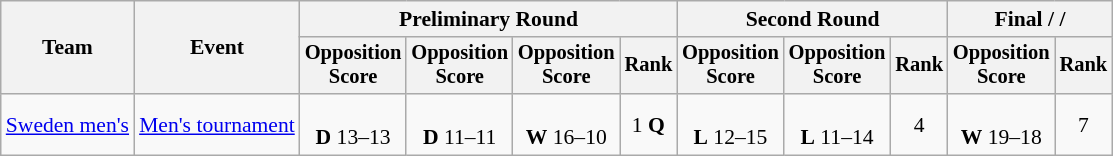<table class="wikitable" style="font-size:90%">
<tr>
<th rowspan=2>Team</th>
<th rowspan=2>Event</th>
<th colspan=4>Preliminary Round</th>
<th colspan=3>Second Round</th>
<th colspan=2>Final /  / </th>
</tr>
<tr style="font-size:95%">
<th>Opposition<br>Score</th>
<th>Opposition<br>Score</th>
<th>Opposition<br>Score</th>
<th>Rank</th>
<th>Opposition<br>Score</th>
<th>Opposition<br>Score</th>
<th>Rank</th>
<th>Opposition<br>Score</th>
<th>Rank</th>
</tr>
<tr align=center>
<td align=left><a href='#'>Sweden men's</a></td>
<td align=left><a href='#'>Men's tournament</a></td>
<td><br><strong>D</strong> 13–13</td>
<td><br><strong>D</strong> 11–11</td>
<td><br><strong>W</strong> 16–10</td>
<td>1 <strong>Q</strong></td>
<td><br><strong>L</strong> 12–15</td>
<td><br><strong>L</strong> 11–14</td>
<td>4</td>
<td><br><strong>W</strong> 19–18</td>
<td>7</td>
</tr>
</table>
